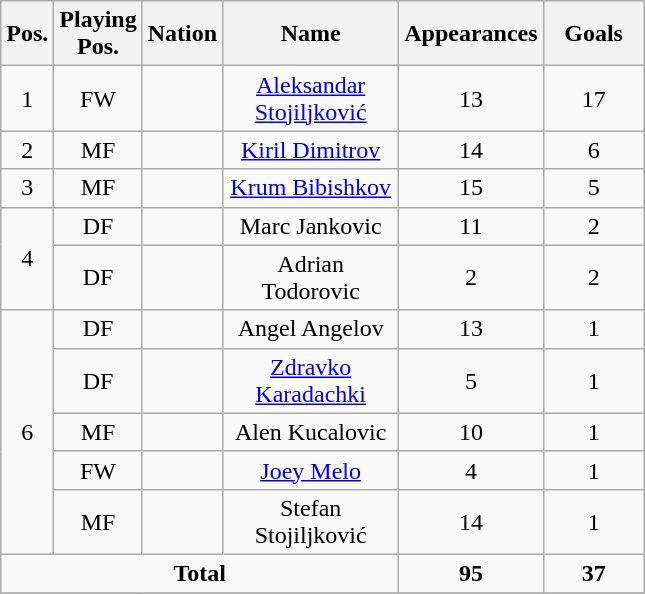<table class="wikitable sortable" style="font-size:100%; text-align:center">
<tr>
<th width=15>Pos.</th>
<th width=15>Playing Pos.</th>
<th width=15>Nation</th>
<th width=110>Name</th>
<th width=50>Appearances</th>
<th width=60>Goals</th>
</tr>
<tr>
<td>1</td>
<td>FW</td>
<td></td>
<td><a href='#'>Aleksandar Stojiljković</a></td>
<td>13</td>
<td>17</td>
</tr>
<tr>
<td>2</td>
<td>MF</td>
<td></td>
<td><a href='#'>Kiril Dimitrov</a></td>
<td>14</td>
<td>6</td>
</tr>
<tr>
<td>3</td>
<td>MF</td>
<td></td>
<td><a href='#'>Krum Bibishkov</a></td>
<td>15</td>
<td>5</td>
</tr>
<tr>
<td rowspan=2>4</td>
<td>DF</td>
<td></td>
<td>Marc Jankovic</td>
<td>11</td>
<td>2</td>
</tr>
<tr>
<td>DF</td>
<td></td>
<td>Adrian Todorovic</td>
<td>2</td>
<td>2</td>
</tr>
<tr>
<td rowspan=5>6</td>
<td>DF</td>
<td></td>
<td>Angel Angelov</td>
<td>13</td>
<td>1</td>
</tr>
<tr>
<td>DF</td>
<td></td>
<td><a href='#'>Zdravko Karadachki</a></td>
<td>5</td>
<td>1</td>
</tr>
<tr>
<td>MF</td>
<td></td>
<td>Alen Kucalovic</td>
<td>10</td>
<td>1</td>
</tr>
<tr>
<td>FW</td>
<td></td>
<td><a href='#'>Joey Melo</a></td>
<td>4</td>
<td>1</td>
</tr>
<tr>
<td>MF</td>
<td></td>
<td>Stefan Stojiljković</td>
<td>14</td>
<td>1</td>
</tr>
<tr>
<td colspan=4><strong>Total</strong></td>
<td><strong>95</strong></td>
<td><strong>37</strong></td>
</tr>
<tr>
</tr>
</table>
